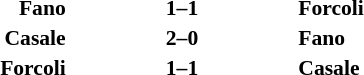<table width="100%" cellspacing="1">
<tr>
<th width="20%"></th>
<th width="12%"></th>
<th width="20%"></th>
<th></th>
</tr>
<tr style="font-size:90%;">
<td align="right"><strong>Fano</strong></td>
<td align="center"><strong>1–1</strong></td>
<td align="left"><strong>Forcoli</strong></td>
</tr>
<tr style="font-size:90%;">
<td align="right"><strong>Casale</strong></td>
<td align="center"><strong>2–0</strong></td>
<td align="left"><strong>Fano</strong></td>
</tr>
<tr style="font-size:90%;">
<td align="right"><strong>Forcoli</strong></td>
<td align="center"><strong>1–1</strong></td>
<td align="left"><strong>Casale</strong></td>
</tr>
</table>
